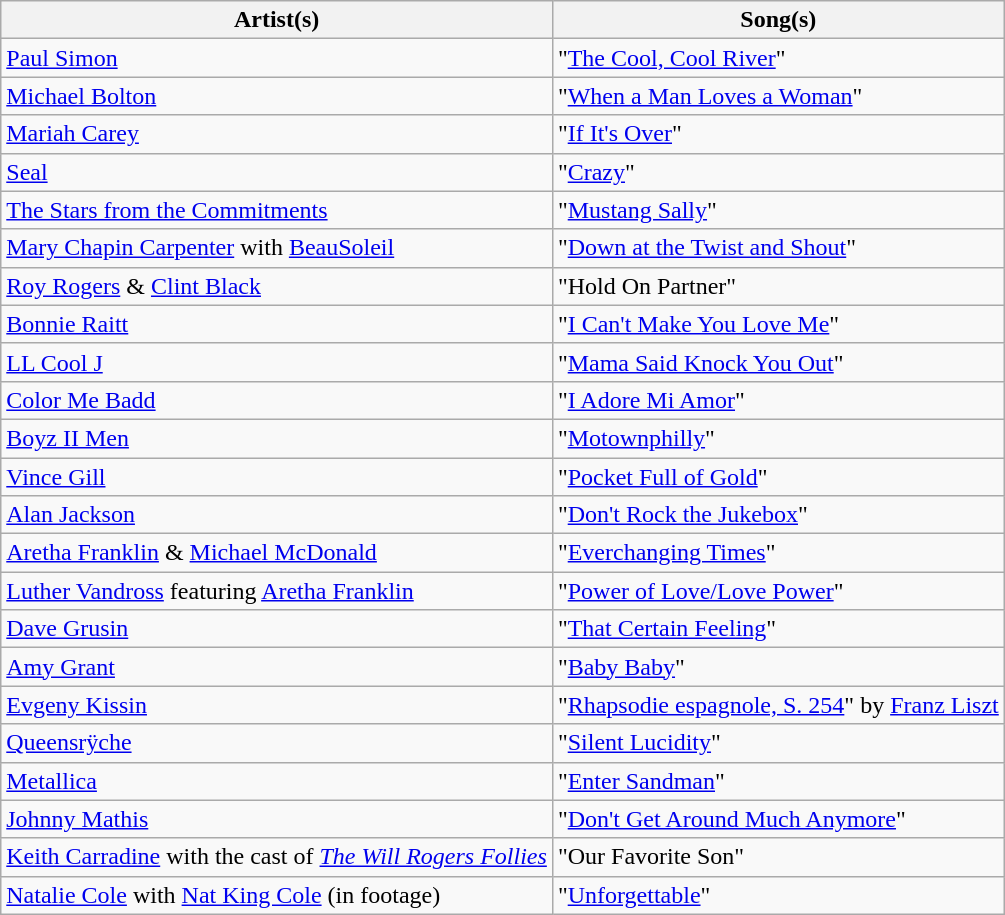<table class="wikitable plainrowheaders">
<tr>
<th scope="col">Artist(s)</th>
<th scope="col">Song(s)</th>
</tr>
<tr>
<td scope="row"><a href='#'>Paul Simon</a></td>
<td>"<a href='#'>The Cool, Cool River</a>"</td>
</tr>
<tr>
<td scope="row"><a href='#'>Michael Bolton</a></td>
<td>"<a href='#'>When a Man Loves a Woman</a>"</td>
</tr>
<tr>
<td scope="row"><a href='#'>Mariah Carey</a></td>
<td>"<a href='#'>If It's Over</a>"</td>
</tr>
<tr>
<td scope="row"><a href='#'>Seal</a></td>
<td>"<a href='#'>Crazy</a>"</td>
</tr>
<tr>
<td scope="row"><a href='#'>The Stars from the Commitments</a></td>
<td>"<a href='#'>Mustang Sally</a>"</td>
</tr>
<tr>
<td scope="row"><a href='#'>Mary Chapin Carpenter</a> with <a href='#'>BeauSoleil</a></td>
<td>"<a href='#'>Down at the Twist and Shout</a>"</td>
</tr>
<tr>
<td scope="row"><a href='#'>Roy Rogers</a> & <a href='#'>Clint Black</a></td>
<td>"Hold On Partner"</td>
</tr>
<tr>
<td scope="row"><a href='#'>Bonnie Raitt</a></td>
<td>"<a href='#'>I Can't Make You Love Me</a>"</td>
</tr>
<tr>
<td scope="row"><a href='#'>LL Cool J</a></td>
<td>"<a href='#'>Mama Said Knock You Out</a>"</td>
</tr>
<tr>
<td scope="row"><a href='#'>Color Me Badd</a></td>
<td>"<a href='#'>I Adore Mi Amor</a>"</td>
</tr>
<tr>
<td scope="row"><a href='#'>Boyz II Men</a></td>
<td>"<a href='#'>Motownphilly</a>"</td>
</tr>
<tr>
<td scope="row"><a href='#'>Vince Gill</a></td>
<td>"<a href='#'>Pocket Full of Gold</a>"</td>
</tr>
<tr>
<td scope="row"><a href='#'>Alan Jackson</a></td>
<td>"<a href='#'>Don't Rock the Jukebox</a>"</td>
</tr>
<tr>
<td scope="row"><a href='#'>Aretha Franklin</a> & <a href='#'>Michael McDonald</a></td>
<td>"<a href='#'>Everchanging Times</a>"</td>
</tr>
<tr>
<td scope="row"><a href='#'>Luther Vandross</a> featuring <a href='#'>Aretha Franklin</a></td>
<td>"<a href='#'>Power of Love/Love Power</a>"</td>
</tr>
<tr>
<td scope="row"><a href='#'>Dave Grusin</a></td>
<td>"<a href='#'>That Certain Feeling</a>"</td>
</tr>
<tr>
<td scope="row"><a href='#'>Amy Grant</a></td>
<td>"<a href='#'>Baby Baby</a>"</td>
</tr>
<tr>
<td scope="row"><a href='#'>Evgeny Kissin</a></td>
<td>"<a href='#'>Rhapsodie espagnole, S. 254</a>" by <a href='#'>Franz Liszt</a></td>
</tr>
<tr>
<td scope="row"><a href='#'>Queensrÿche</a></td>
<td>"<a href='#'>Silent Lucidity</a>"</td>
</tr>
<tr>
<td><a href='#'>Metallica</a></td>
<td>"<a href='#'>Enter Sandman</a>"</td>
</tr>
<tr>
<td scope="row"><a href='#'>Johnny Mathis</a></td>
<td>"<a href='#'>Don't Get Around Much Anymore</a>"</td>
</tr>
<tr>
<td scope="row"><a href='#'>Keith Carradine</a> with the cast of <em><a href='#'>The Will Rogers Follies</a></em></td>
<td>"Our Favorite Son"</td>
</tr>
<tr>
<td scope="row"><a href='#'>Natalie Cole</a> with <a href='#'>Nat King Cole</a> (in footage)</td>
<td>"<a href='#'>Unforgettable</a>"</td>
</tr>
</table>
